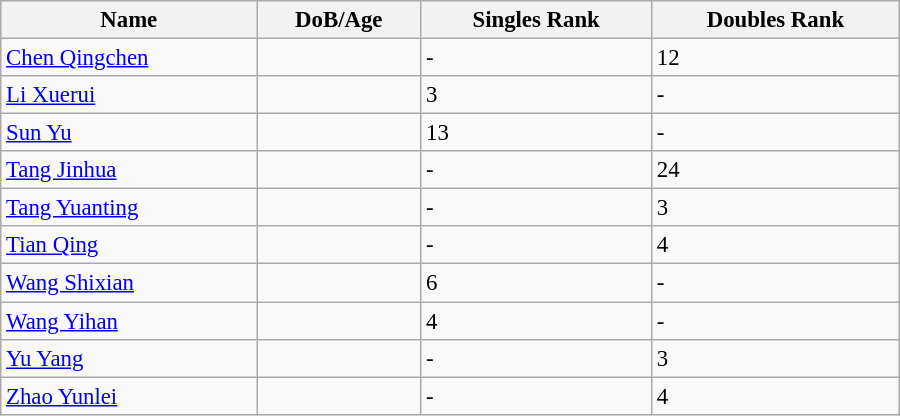<table class="wikitable"  style="width:600px; font-size:95%;">
<tr>
<th align="left">Name</th>
<th align="left">DoB/Age</th>
<th align="left">Singles Rank</th>
<th align="left">Doubles Rank</th>
</tr>
<tr>
<td><a href='#'>Chen Qingchen</a></td>
<td></td>
<td>-</td>
<td>12</td>
</tr>
<tr>
<td><a href='#'>Li Xuerui</a></td>
<td></td>
<td>3</td>
<td>-</td>
</tr>
<tr>
<td><a href='#'>Sun Yu</a></td>
<td></td>
<td>13</td>
<td>-</td>
</tr>
<tr>
<td><a href='#'>Tang Jinhua</a></td>
<td></td>
<td>-</td>
<td>24</td>
</tr>
<tr>
<td><a href='#'>Tang Yuanting</a></td>
<td></td>
<td>-</td>
<td>3</td>
</tr>
<tr>
<td><a href='#'>Tian Qing</a></td>
<td></td>
<td>-</td>
<td>4</td>
</tr>
<tr>
<td><a href='#'>Wang Shixian</a></td>
<td></td>
<td>6</td>
<td>-</td>
</tr>
<tr>
<td><a href='#'>Wang Yihan</a></td>
<td></td>
<td>4</td>
<td>-</td>
</tr>
<tr>
<td><a href='#'>Yu Yang</a></td>
<td></td>
<td>-</td>
<td>3</td>
</tr>
<tr>
<td><a href='#'>Zhao Yunlei</a></td>
<td></td>
<td>-</td>
<td>4</td>
</tr>
</table>
